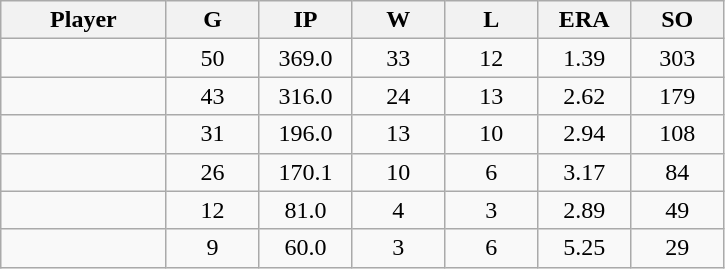<table class="wikitable sortable">
<tr>
<th bgcolor="#DDDDFF" width="16%">Player</th>
<th bgcolor="#DDDDFF" width="9%">G</th>
<th bgcolor="#DDDDFF" width="9%">IP</th>
<th bgcolor="#DDDDFF" width="9%">W</th>
<th bgcolor="#DDDDFF" width="9%">L</th>
<th bgcolor="#DDDDFF" width="9%">ERA</th>
<th bgcolor="#DDDDFF" width="9%">SO</th>
</tr>
<tr align="center">
<td></td>
<td>50</td>
<td>369.0</td>
<td>33</td>
<td>12</td>
<td>1.39</td>
<td>303</td>
</tr>
<tr align="center">
<td></td>
<td>43</td>
<td>316.0</td>
<td>24</td>
<td>13</td>
<td>2.62</td>
<td>179</td>
</tr>
<tr align="center">
<td></td>
<td>31</td>
<td>196.0</td>
<td>13</td>
<td>10</td>
<td>2.94</td>
<td>108</td>
</tr>
<tr align="center">
<td></td>
<td>26</td>
<td>170.1</td>
<td>10</td>
<td>6</td>
<td>3.17</td>
<td>84</td>
</tr>
<tr align="center">
<td></td>
<td>12</td>
<td>81.0</td>
<td>4</td>
<td>3</td>
<td>2.89</td>
<td>49</td>
</tr>
<tr align="center">
<td></td>
<td>9</td>
<td>60.0</td>
<td>3</td>
<td>6</td>
<td>5.25</td>
<td>29</td>
</tr>
</table>
